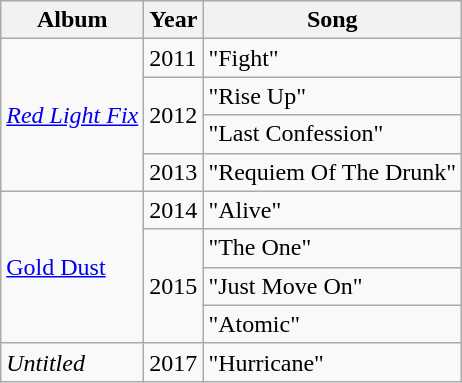<table class="wikitable">
<tr>
<th>Album</th>
<th>Year</th>
<th>Song</th>
</tr>
<tr>
<td rowspan="5"><em><a href='#'>Red Light Fix</a></em></td>
<td rowspan="1">2011</td>
<td>"Fight"</td>
</tr>
<tr>
<td rowspan="3">2012</td>
<td>"Rise Up"</td>
</tr>
<tr>
<td>"Last Confession"</td>
</tr>
<tr>
<td rowspan="2">"Requiem Of The Drunk"</td>
</tr>
<tr>
<td rowspan="1">2013</td>
</tr>
<tr>
<td rowspan="4"><a href='#'>Gold Dust</a></td>
<td>2014</td>
<td>"Alive"</td>
</tr>
<tr>
<td rowspan="3">2015</td>
<td>"The One"</td>
</tr>
<tr>
<td>"Just Move On"</td>
</tr>
<tr>
<td>"Atomic"</td>
</tr>
<tr>
<td><em>Untitled</em></td>
<td>2017</td>
<td>"Hurricane"</td>
</tr>
</table>
